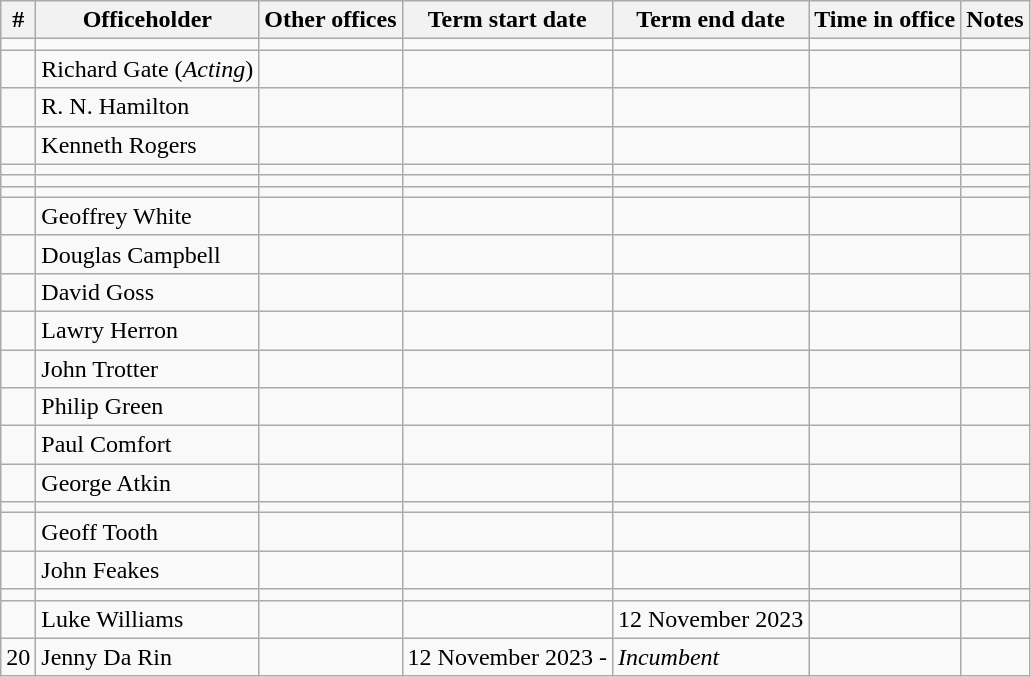<table class='wikitable sortable'>
<tr>
<th>#</th>
<th>Officeholder</th>
<th>Other offices</th>
<th>Term start date</th>
<th>Term end date</th>
<th>Time in office</th>
<th>Notes</th>
</tr>
<tr>
<td align=center></td>
<td></td>
<td></td>
<td align=center></td>
<td align=center></td>
<td align=right></td>
<td></td>
</tr>
<tr>
<td align=center></td>
<td>Richard Gate (<em>Acting</em>)</td>
<td></td>
<td align=center></td>
<td align=center></td>
<td align=right></td>
<td></td>
</tr>
<tr>
<td align=center></td>
<td>R. N. Hamilton</td>
<td></td>
<td align=center></td>
<td align=center></td>
<td align=right></td>
<td></td>
</tr>
<tr>
<td align=center></td>
<td>Kenneth Rogers</td>
<td></td>
<td align=center></td>
<td align=center></td>
<td align=right></td>
<td></td>
</tr>
<tr>
<td align=center></td>
<td></td>
<td></td>
<td align=center></td>
<td align=center></td>
<td align=right></td>
<td></td>
</tr>
<tr>
<td align=center></td>
<td></td>
<td></td>
<td align=center></td>
<td align=center></td>
<td align=right></td>
<td></td>
</tr>
<tr>
<td align=center></td>
<td></td>
<td></td>
<td align=center></td>
<td align=center></td>
<td align=right></td>
<td></td>
</tr>
<tr>
<td align=center></td>
<td>Geoffrey White</td>
<td></td>
<td align=center></td>
<td align=center></td>
<td align=right></td>
<td></td>
</tr>
<tr>
<td align=center></td>
<td>Douglas Campbell</td>
<td></td>
<td align=center></td>
<td align=center></td>
<td align=right></td>
<td></td>
</tr>
<tr>
<td align=center></td>
<td>David Goss</td>
<td></td>
<td align=center></td>
<td align=center></td>
<td align=right></td>
<td></td>
</tr>
<tr>
<td align=center></td>
<td>Lawry Herron</td>
<td></td>
<td align=center></td>
<td align=center></td>
<td align=right></td>
<td></td>
</tr>
<tr>
<td align=center></td>
<td>John Trotter</td>
<td></td>
<td align=center></td>
<td align=center></td>
<td align=right></td>
<td></td>
</tr>
<tr>
<td align=center></td>
<td>Philip Green</td>
<td></td>
<td align=center></td>
<td align=center></td>
<td align=right></td>
<td></td>
</tr>
<tr>
<td align=center></td>
<td>Paul Comfort</td>
<td></td>
<td align=center></td>
<td align=center></td>
<td align=right></td>
<td></td>
</tr>
<tr>
<td align=center></td>
<td>George Atkin</td>
<td></td>
<td align=center></td>
<td align=center></td>
<td align=right></td>
<td></td>
</tr>
<tr>
<td align=center></td>
<td></td>
<td></td>
<td align=center></td>
<td align=center></td>
<td align=right></td>
<td></td>
</tr>
<tr>
<td align=center></td>
<td>Geoff Tooth</td>
<td></td>
<td align=center></td>
<td align=center></td>
<td align=right><strong></strong></td>
<td></td>
</tr>
<tr>
<td align=center></td>
<td>John Feakes</td>
<td></td>
<td align=center></td>
<td align=center></td>
<td align=right></td>
<td></td>
</tr>
<tr>
<td align=center></td>
<td></td>
<td></td>
<td align=center></td>
<td align=center></td>
<td align=right></td>
<td></td>
</tr>
<tr>
<td align=center></td>
<td>Luke Williams</td>
<td></td>
<td align=center></td>
<td align=center>12 November 2023</td>
<td align=right></td>
<td></td>
</tr>
<tr>
<td>20</td>
<td>Jenny Da Rin</td>
<td></td>
<td>12 November 2023 -</td>
<td><em>Incumbent</em></td>
<td></td>
<td></td>
</tr>
</table>
